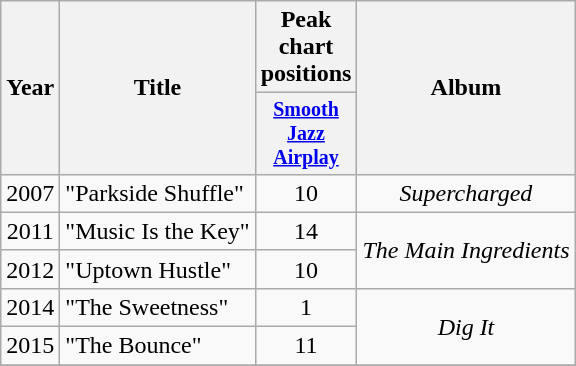<table class="wikitable" style="text-align:center";>
<tr>
<th rowspan="2">Year</th>
<th rowspan="2">Title</th>
<th colspan="1">Peak chart positions</th>
<th rowspan="2">Album</th>
</tr>
<tr style="font-size:smaller;">
<th style="width:50px;"><a href='#'>Smooth Jazz<br>Airplay</a><br></th>
</tr>
<tr>
<td>2007</td>
<td align="left">"Parkside Shuffle"</td>
<td>10</td>
<td><em>Supercharged</em></td>
</tr>
<tr>
<td>2011</td>
<td align="left">"Music Is the Key"</td>
<td>14</td>
<td rowspan="2"><em>The Main Ingredients</em></td>
</tr>
<tr>
<td>2012</td>
<td align="left">"Uptown Hustle"</td>
<td>10</td>
</tr>
<tr>
<td>2014</td>
<td align="left">"The Sweetness"</td>
<td>1</td>
<td rowspan="2"><em>Dig It</em></td>
</tr>
<tr>
<td>2015</td>
<td align="left">"The Bounce"</td>
<td>11</td>
</tr>
<tr>
</tr>
</table>
